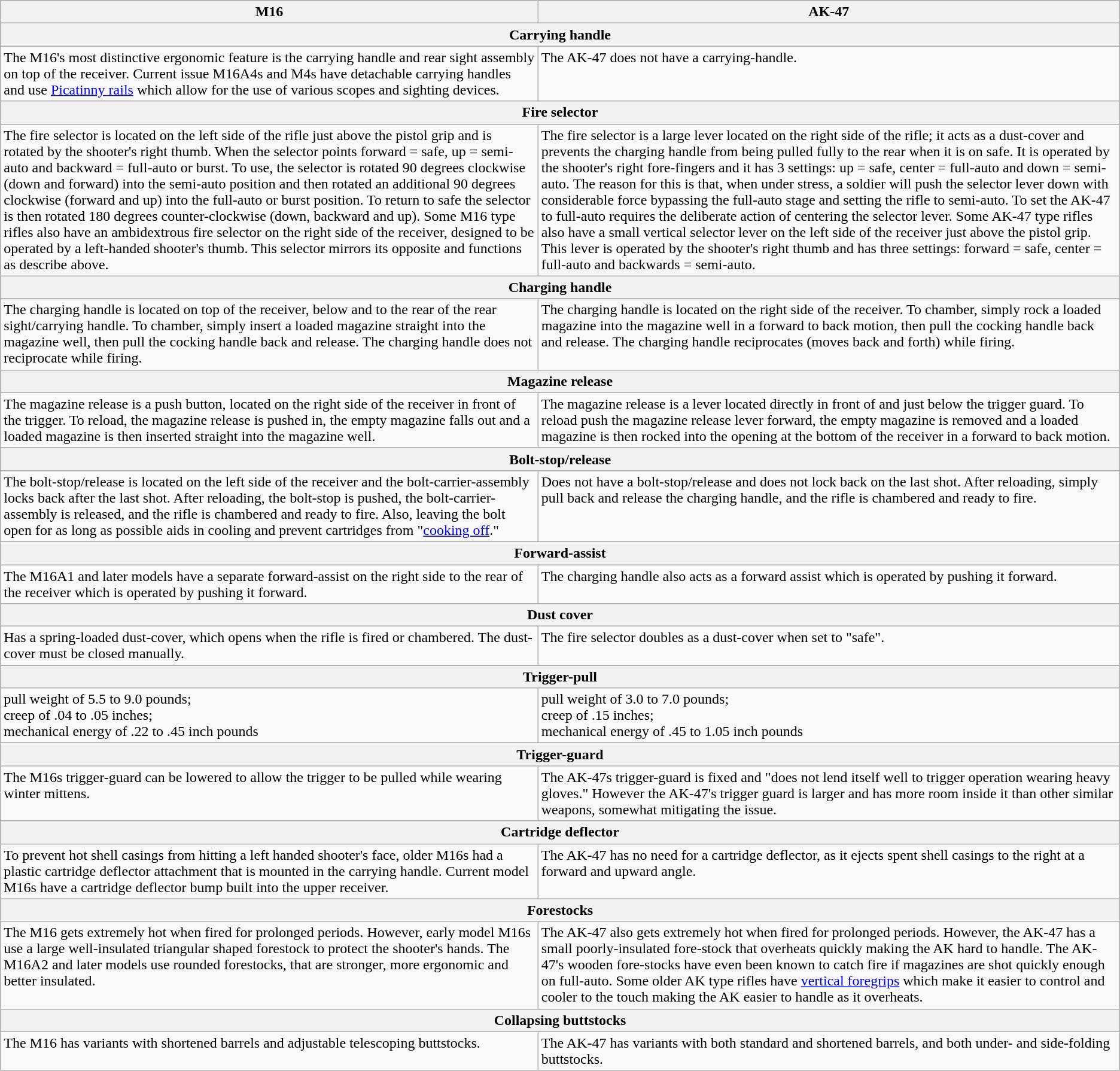<table class=wikitable>
<tr>
<th>M16</th>
<th>AK-47</th>
</tr>
<tr>
<th colspan=2>Carrying handle</th>
</tr>
<tr valign=top>
<td>The M16's most distinctive ergonomic feature is the carrying handle and rear sight assembly on top of the receiver. Current issue M16A4s and M4s have detachable carrying handles and use <a href='#'>Picatinny rails</a> which allow for the use of various scopes and sighting devices.</td>
<td>The AK-47 does not have a carrying-handle.</td>
</tr>
<tr>
<th colspan=2>Fire selector</th>
</tr>
<tr valign=top>
<td>The fire selector is located on the left side of the rifle just above the pistol grip and is rotated by the shooter's right thumb. When the selector points forward = safe, up = semi-auto and backward = full-auto or burst. To use, the selector is rotated 90 degrees clockwise (down and forward) into the semi-auto position and then rotated an additional 90 degrees clockwise (forward and up) into the full-auto or burst position. To return to safe the selector is then rotated 180 degrees counter-clockwise (down, backward and up). Some M16 type rifles also have an ambidextrous fire selector on the right side of the receiver, designed to be operated by a left-handed shooter's thumb. This selector mirrors its opposite and functions as describe above.</td>
<td>The fire selector is a large lever located on the right side of the rifle; it acts as a dust-cover and prevents the charging handle from being pulled fully to the rear when it is on safe. It is operated by the shooter's right fore-fingers and it has 3 settings: up = safe, center = full-auto and down = semi-auto. The reason for this is that, when under stress, a soldier will push the selector lever down with considerable force bypassing the full-auto stage and setting the rifle to semi-auto. To set the AK-47 to full-auto requires the deliberate action of centering the selector lever. Some AK-47 type rifles also have a small vertical selector lever on the left side of the receiver just above the pistol grip. This lever is operated by the shooter's right thumb and has three settings: forward = safe, center = full-auto and backwards = semi-auto.</td>
</tr>
<tr>
<th colspan=2>Charging handle</th>
</tr>
<tr valign=top>
<td>The charging handle is located on top of the receiver, below and to the rear of the rear sight/carrying handle. To chamber, simply insert a loaded magazine straight into the magazine well, then pull the cocking handle back and release. The charging handle does not reciprocate while firing.</td>
<td>The charging handle is located on the right side of the receiver. To chamber, simply rock a loaded magazine into the magazine well in a forward to back motion, then pull the cocking handle back and release. The charging handle reciprocates (moves back and forth) while firing.</td>
</tr>
<tr>
<th colspan=2>Magazine release</th>
</tr>
<tr valign=top>
<td>The magazine release is a push button, located on the right side of the receiver in front of the trigger. To reload, the magazine release is pushed in, the empty magazine falls out and a loaded magazine is then inserted straight into the magazine well.</td>
<td>The magazine release is a lever located directly in front of and just below the trigger guard. To reload push the magazine release lever forward, the empty magazine is removed and a loaded magazine is then rocked into the opening at the bottom of the receiver in a forward to back motion.</td>
</tr>
<tr>
<th colspan=2>Bolt-stop/release</th>
</tr>
<tr valign=top>
<td>The bolt-stop/release is located on the left side of the receiver and the bolt-carrier-assembly locks back after the last shot. After reloading, the bolt-stop is pushed, the bolt-carrier-assembly is released, and the rifle is chambered and ready to fire. Also, leaving the bolt open for as long as possible aids in cooling and prevent cartridges from "<a href='#'>cooking off</a>."</td>
<td>Does not have a bolt-stop/release and does not lock back on the last shot. After reloading, simply pull back and release the charging handle, and the rifle is chambered and ready to fire.</td>
</tr>
<tr>
<th colspan=2>Forward-assist</th>
</tr>
<tr valign=top>
<td>The M16A1 and later models have a separate forward-assist on the right side to the rear of the receiver which is operated by pushing it forward.</td>
<td>The charging handle also acts as a forward assist which is operated by pushing it forward.</td>
</tr>
<tr>
<th colspan=2>Dust cover</th>
</tr>
<tr valign=top>
<td>Has a spring-loaded dust-cover, which opens when the rifle is fired or chambered. The dust-cover must be closed manually.</td>
<td>The fire selector doubles as a dust-cover when set to "safe".</td>
</tr>
<tr>
<th colspan=2>Trigger-pull</th>
</tr>
<tr valign=top>
<td>pull weight of 5.5 to 9.0 pounds;<br> creep of .04 to .05 inches;<br> mechanical energy of .22 to .45 inch pounds</td>
<td>pull weight of 3.0 to 7.0 pounds;<br> creep of .15 inches;<br> mechanical energy of .45 to 1.05 inch pounds</td>
</tr>
<tr>
<th colspan=2>Trigger-guard</th>
</tr>
<tr valign=top>
<td>The M16s trigger-guard can be lowered to allow the trigger to be pulled while wearing winter mittens.</td>
<td>The AK-47s trigger-guard is fixed and "does not lend itself well to trigger operation wearing heavy gloves." However the AK-47's trigger guard is larger and has more room inside it than other similar weapons, somewhat mitigating the issue.</td>
</tr>
<tr>
<th colspan=2>Cartridge deflector</th>
</tr>
<tr valign=top>
<td>To prevent hot shell casings from hitting a left handed shooter's face, older M16s had a plastic cartridge deflector attachment that is mounted in the carrying handle. Current model M16s have a cartridge deflector bump built into the upper receiver.</td>
<td>The AK-47 has no need for a cartridge deflector, as it ejects spent shell casings to the right at a forward and upward angle.</td>
</tr>
<tr>
<th colspan=2>Forestocks</th>
</tr>
<tr valign=top>
<td>The M16 gets extremely hot when fired for prolonged periods. However, early model M16s use a large well-insulated triangular shaped forestock to protect the shooter's hands. The M16A2 and later models use rounded forestocks, that are stronger, more ergonomic and better insulated.</td>
<td>The AK-47 also gets extremely hot when fired for prolonged periods. However, the AK-47 has a small poorly-insulated fore-stock that overheats quickly making the AK hard to handle. The AK-47's wooden fore-stocks have even been known to catch fire if magazines are shot quickly enough on full-auto. Some older AK type rifles have <a href='#'>vertical foregrips</a> which make it easier to control and cooler to the touch making the AK easier to handle as it overheats.</td>
</tr>
<tr>
<th colspan=2>Collapsing buttstocks</th>
</tr>
<tr valign=top>
<td>The M16 has variants with shortened barrels and adjustable telescoping buttstocks.</td>
<td>The AK-47 has variants with both standard and shortened barrels, and both under- and side-folding buttstocks.</td>
</tr>
</table>
